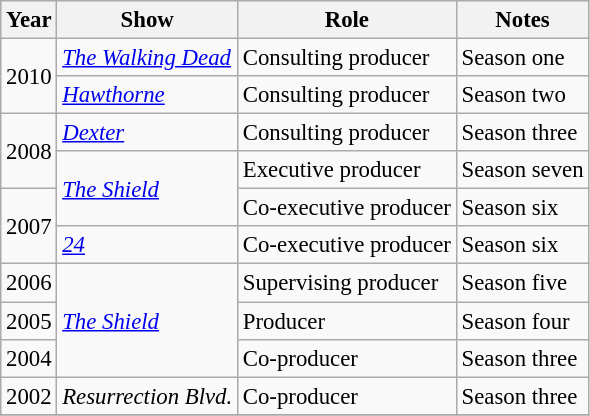<table class="wikitable" style="font-size: 95%;">
<tr>
<th>Year</th>
<th>Show</th>
<th>Role</th>
<th>Notes</th>
</tr>
<tr>
<td rowspan=2>2010</td>
<td><em><a href='#'>The Walking Dead</a></em></td>
<td>Consulting producer</td>
<td>Season one</td>
</tr>
<tr>
<td><em><a href='#'>Hawthorne</a></em></td>
<td>Consulting producer</td>
<td>Season two</td>
</tr>
<tr>
<td rowspan=2>2008</td>
<td><em><a href='#'>Dexter</a></em></td>
<td>Consulting producer</td>
<td>Season three</td>
</tr>
<tr>
<td rowspan=2><em><a href='#'>The Shield</a></em></td>
<td>Executive producer</td>
<td>Season seven</td>
</tr>
<tr>
<td rowspan=2>2007</td>
<td>Co-executive producer</td>
<td>Season six</td>
</tr>
<tr>
<td><em><a href='#'>24</a></em></td>
<td>Co-executive producer</td>
<td>Season six</td>
</tr>
<tr>
<td>2006</td>
<td rowspan=3><em><a href='#'>The Shield</a></em></td>
<td>Supervising producer</td>
<td>Season five</td>
</tr>
<tr>
<td>2005</td>
<td>Producer</td>
<td>Season four</td>
</tr>
<tr>
<td>2004</td>
<td>Co-producer</td>
<td>Season three</td>
</tr>
<tr>
<td>2002</td>
<td><em>Resurrection Blvd.</em></td>
<td>Co-producer</td>
<td>Season three</td>
</tr>
<tr>
</tr>
</table>
